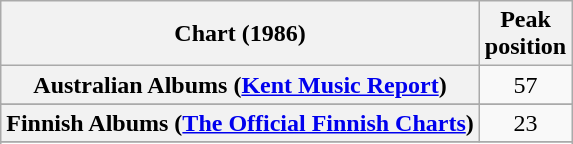<table class="wikitable sortable plainrowheaders" style="text-align:center">
<tr>
<th scope="col">Chart (1986)</th>
<th scope="col">Peak<br>position</th>
</tr>
<tr>
<th scope="row">Australian Albums (<a href='#'>Kent Music Report</a>)</th>
<td align="center">57</td>
</tr>
<tr>
</tr>
<tr>
<th scope="row">Finnish Albums (<a href='#'>The Official Finnish Charts</a>)</th>
<td align="center">23</td>
</tr>
<tr>
</tr>
<tr>
</tr>
<tr>
</tr>
</table>
